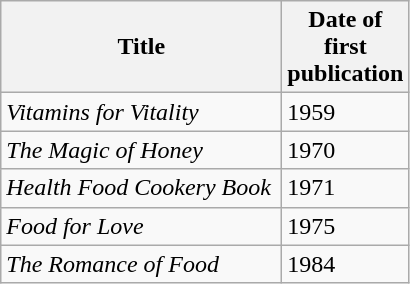<table class="wikitable plainrowheaders sortable" style="margin-right: 0;">
<tr>
<th width="180">Title</th>
<th width="60">Date of first<br>publication</th>
</tr>
<tr>
<td><em>Vitamins for Vitality</em></td>
<td>1959</td>
</tr>
<tr>
<td><em>The Magic of Honey</em></td>
<td>1970</td>
</tr>
<tr>
<td><em>Health Food Cookery Book</em></td>
<td>1971</td>
</tr>
<tr>
<td><em>Food for Love</em></td>
<td>1975</td>
</tr>
<tr>
<td><em>The Romance of Food</em></td>
<td>1984</td>
</tr>
</table>
